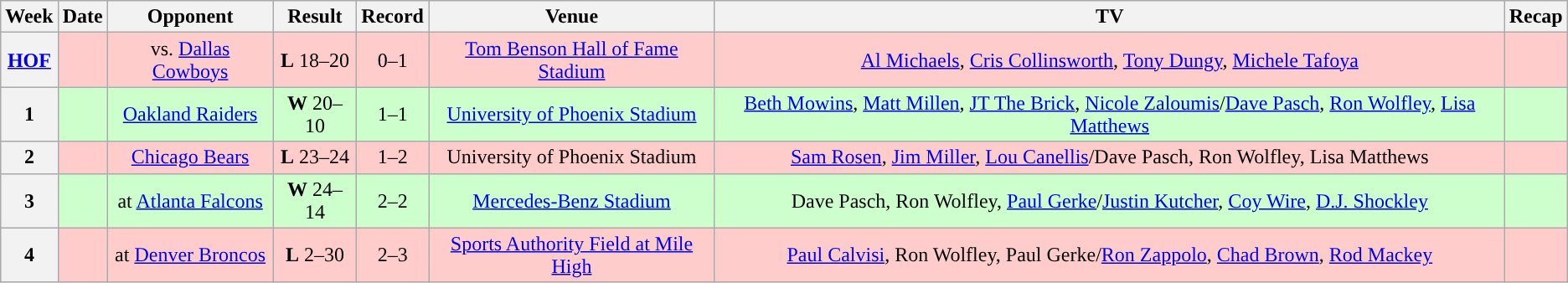<table class="wikitable" style="text-align:center">
<tr>
<th>Week</th>
<th>Date</th>
<th>Opponent</th>
<th>Result</th>
<th>Record</th>
<th>Venue</th>
<th>TV</th>
<th>Recap</th>
</tr>
<tr style="background:#fcc">
<th><a href='#'>HOF</a></th>
<td></td>
<td>vs. <a href='#'>Dallas Cowboys</a></td>
<td><strong>L</strong> 18–20</td>
<td>0–1</td>
<td><a href='#'>Tom Benson Hall of Fame Stadium</a><br></td>
<td><a href='#'>Al Michaels</a>, <a href='#'>Cris Collinsworth</a>, <a href='#'>Tony Dungy</a>, <a href='#'>Michele Tafoya</a></td>
<td></td>
</tr>
<tr style="background:#cfc">
<th>1</th>
<td></td>
<td><a href='#'>Oakland Raiders</a></td>
<td><strong>W</strong> 20–10</td>
<td>1–1</td>
<td><a href='#'>University of Phoenix Stadium</a></td>
<td><a href='#'>Beth Mowins</a>, <a href='#'>Matt Millen</a>, <a href='#'>JT The Brick</a>, <a href='#'>Nicole Zaloumis</a>/<a href='#'>Dave Pasch</a>, <a href='#'>Ron Wolfley</a>, <a href='#'>Lisa Matthews</a></td>
<td></td>
</tr>
<tr style="background:#fcc">
<th>2</th>
<td></td>
<td><a href='#'>Chicago Bears</a></td>
<td><strong>L</strong> 23–24</td>
<td>1–2</td>
<td>University of Phoenix Stadium</td>
<td><a href='#'>Sam Rosen</a>, <a href='#'>Jim Miller</a>, <a href='#'>Lou Canellis</a>/Dave Pasch, Ron Wolfley, Lisa Matthews</td>
<td></td>
</tr>
<tr style="background:#cfc">
<th>3</th>
<td></td>
<td>at <a href='#'>Atlanta Falcons</a></td>
<td><strong>W</strong> 24–14</td>
<td>2–2</td>
<td><a href='#'>Mercedes-Benz Stadium</a></td>
<td>Dave Pasch, Ron Wolfley, <a href='#'>Paul Gerke</a>/<a href='#'>Justin Kutcher</a>, <a href='#'>Coy Wire</a>, <a href='#'>D.J. Shockley</a></td>
<td></td>
</tr>
<tr style="background:#fcc">
<th>4</th>
<td></td>
<td>at <a href='#'>Denver Broncos</a></td>
<td><strong>L</strong> 2–30</td>
<td>2–3</td>
<td><a href='#'>Sports Authority Field at Mile High</a></td>
<td><a href='#'>Paul Calvisi</a>, Ron Wolfley, Paul Gerke/<a href='#'>Ron Zappolo</a>, <a href='#'>Chad Brown</a>, <a href='#'>Rod Mackey</a></td>
<td></td>
</tr>
</table>
